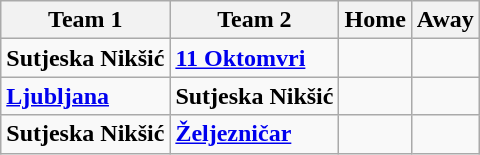<table class="wikitable">
<tr>
<th>Team 1</th>
<th>Team 2</th>
<th>Home</th>
<th>Away</th>
</tr>
<tr>
<td><strong>Sutjeska Nikšić</strong></td>
<td><strong><a href='#'>11 Oktomvri</a></strong></td>
<td></td>
<td></td>
</tr>
<tr>
<td><strong><a href='#'>Ljubljana</a></strong></td>
<td><strong>Sutjeska Nikšić</strong></td>
<td></td>
<td></td>
</tr>
<tr>
<td><strong>Sutjeska Nikšić</strong></td>
<td><strong><a href='#'>Željezničar</a></strong></td>
<td></td>
<td></td>
</tr>
</table>
